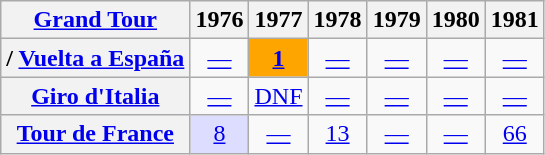<table class="wikitable plainrowheaders">
<tr>
<th scope="col"><a href='#'>Grand Tour</a></th>
<th scope="col">1976</th>
<th scope="col">1977</th>
<th scope="col">1978</th>
<th scope="col">1979</th>
<th scope="col">1980</th>
<th scope="col">1981</th>
</tr>
<tr style="text-align:center;">
<th scope="row">/ <a href='#'>Vuelta a España</a></th>
<td><a href='#'>—</a></td>
<td style="background:orange;"><a href='#'><strong>1</strong></a></td>
<td><a href='#'>—</a></td>
<td><a href='#'>—</a></td>
<td><a href='#'>—</a></td>
<td><a href='#'>—</a></td>
</tr>
<tr style="text-align:center;">
<th scope="row"> <a href='#'>Giro d'Italia</a></th>
<td><a href='#'>—</a></td>
<td><a href='#'>DNF</a></td>
<td><a href='#'>—</a></td>
<td><a href='#'>—</a></td>
<td><a href='#'>—</a></td>
<td><a href='#'>—</a></td>
</tr>
<tr style="text-align:center;">
<th scope="row"> <a href='#'>Tour de France</a></th>
<td style="background:#ddf;"><a href='#'>8</a></td>
<td><a href='#'>—</a></td>
<td><a href='#'>13</a></td>
<td><a href='#'>—</a></td>
<td><a href='#'>—</a></td>
<td><a href='#'>66</a></td>
</tr>
</table>
